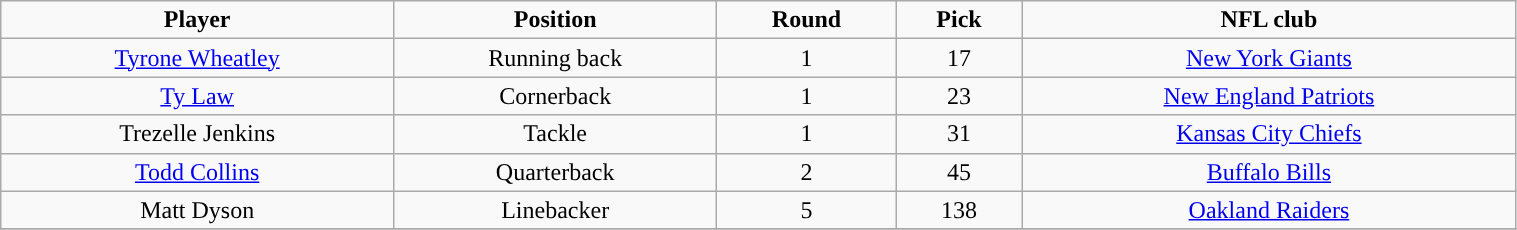<table class="wikitable" width="80%">
<tr align="center">
<td><strong>Player</strong></td>
<td><strong>Position</strong></td>
<td><strong>Round</strong></td>
<td><strong>Pick</strong></td>
<td><strong>NFL club</strong></td>
</tr>
<tr align="center" bgcolor="">
<td><a href='#'>Tyrone Wheatley</a></td>
<td>Running back</td>
<td>1</td>
<td>17</td>
<td><a href='#'>New York Giants</a></td>
</tr>
<tr align="center" bgcolor="">
<td><a href='#'>Ty Law</a></td>
<td>Cornerback</td>
<td>1</td>
<td>23</td>
<td><a href='#'>New England Patriots</a></td>
</tr>
<tr align="center" bgcolor="">
<td>Trezelle Jenkins</td>
<td>Tackle</td>
<td>1</td>
<td>31</td>
<td><a href='#'>Kansas City Chiefs</a></td>
</tr>
<tr align="center" bgcolor="">
<td><a href='#'>Todd Collins</a></td>
<td>Quarterback</td>
<td>2</td>
<td>45</td>
<td><a href='#'>Buffalo Bills</a></td>
</tr>
<tr align="center" bgcolor="">
<td>Matt Dyson</td>
<td>Linebacker</td>
<td>5</td>
<td>138</td>
<td><a href='#'>Oakland Raiders</a></td>
</tr>
<tr align="center" bgcolor="">
</tr>
</table>
